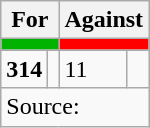<table class=wikitable style=text-align:right->
<tr>
<th colspan=2>For</th>
<th colspan=2>Against</th>
</tr>
<tr>
<th colspan=2 style="background-color: #00b300"></th>
<th colspan=2 style="background-color: #ff0000"></th>
</tr>
<tr>
<td><strong>314</strong></td>
<td><strong></strong></td>
<td>11</td>
<td></td>
</tr>
<tr>
<td style="text-align:left;" colspan=8>Source:</td>
</tr>
</table>
